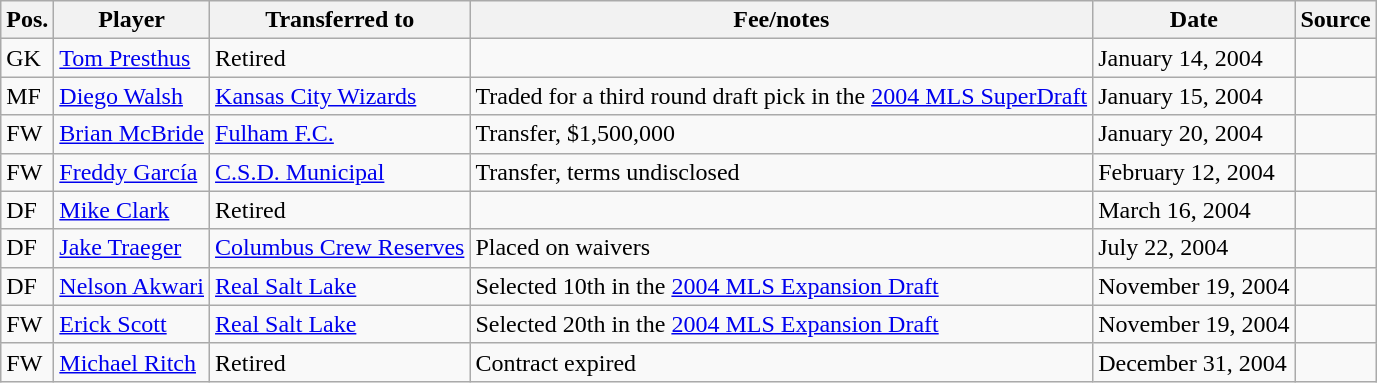<table class="wikitable sortable" style="text-align: left">
<tr>
<th><strong>Pos.</strong></th>
<th><strong>Player</strong></th>
<th><strong>Transferred to</strong></th>
<th><strong>Fee/notes</strong></th>
<th><strong>Date</strong></th>
<th><strong>Source</strong></th>
</tr>
<tr>
<td>GK</td>
<td> <a href='#'>Tom Presthus</a></td>
<td>Retired</td>
<td></td>
<td>January 14, 2004</td>
<td align=center></td>
</tr>
<tr>
<td>MF</td>
<td> <a href='#'>Diego Walsh</a></td>
<td> <a href='#'>Kansas City Wizards</a></td>
<td>Traded for a third round draft pick in the <a href='#'>2004 MLS SuperDraft</a></td>
<td>January 15, 2004</td>
<td align=center></td>
</tr>
<tr>
<td>FW</td>
<td> <a href='#'>Brian McBride</a></td>
<td> <a href='#'>Fulham F.C.</a></td>
<td>Transfer, $1,500,000</td>
<td>January 20, 2004</td>
<td align=center></td>
</tr>
<tr>
<td>FW</td>
<td> <a href='#'>Freddy García</a></td>
<td> <a href='#'>C.S.D. Municipal</a></td>
<td>Transfer, terms undisclosed</td>
<td>February 12, 2004</td>
<td align=center></td>
</tr>
<tr>
<td>DF</td>
<td> <a href='#'>Mike Clark</a></td>
<td>Retired</td>
<td></td>
<td>March 16, 2004</td>
<td align=center></td>
</tr>
<tr>
<td>DF</td>
<td> <a href='#'>Jake Traeger</a></td>
<td><a href='#'>Columbus Crew Reserves</a></td>
<td>Placed on waivers</td>
<td>July 22, 2004</td>
<td align=center></td>
</tr>
<tr>
<td>DF</td>
<td> <a href='#'>Nelson Akwari</a></td>
<td> <a href='#'>Real Salt Lake</a></td>
<td>Selected 10th in the <a href='#'>2004 MLS Expansion Draft</a></td>
<td>November 19, 2004</td>
<td align=center></td>
</tr>
<tr>
<td>FW</td>
<td> <a href='#'>Erick Scott</a></td>
<td> <a href='#'>Real Salt Lake</a></td>
<td>Selected 20th in the <a href='#'>2004 MLS Expansion Draft</a></td>
<td>November 19, 2004</td>
<td align=center></td>
</tr>
<tr>
<td>FW</td>
<td> <a href='#'>Michael Ritch</a></td>
<td>Retired</td>
<td>Contract expired</td>
<td>December 31, 2004</td>
<td align=center></td>
</tr>
</table>
